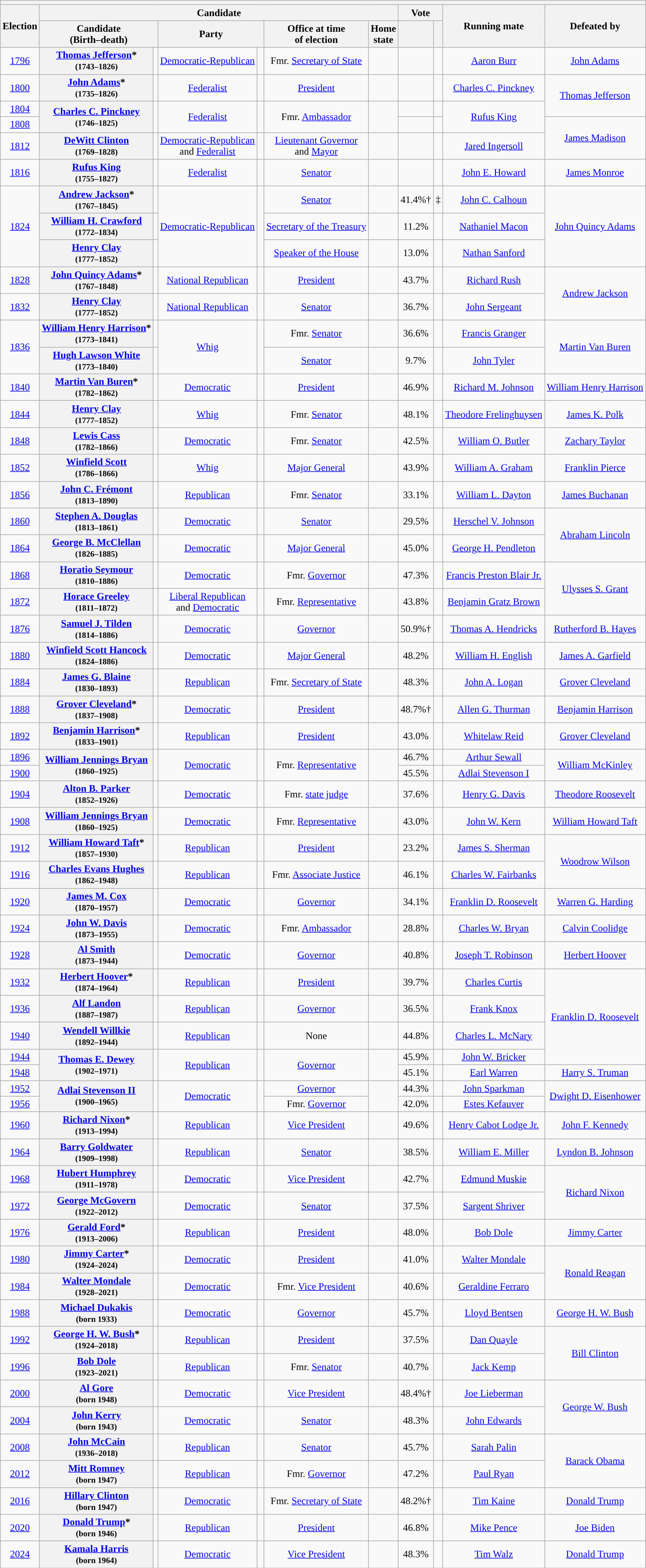<table class="wikitable sortable" style="text-align:center;">
<tr>
<th colspan=11></th>
</tr>
<tr>
<th rowspan=2>Election</th>
<th colspan=6>Candidate</th>
<th colspan=2>Vote</th>
<th rowspan=2>Running mate</th>
<th rowspan=2>Defeated by</th>
</tr>
<tr>
<th colspan=2>Candidate<br>(Birth–death)</th>
<th colspan=2>Party</th>
<th>Office at time<br>of election</th>
<th>Home<br>state</th>
<th data-sort-type="number"></th>
<th data-sort-type="number"></th>
</tr>
<tr>
<td><a href='#'>1796</a></td>
<th data-sort-value= "Jefferson"><a href='#'>Thomas Jefferson</a>*<br><small>(1743–1826)</small></th>
<td></td>
<td data-sort-value="C"><a href='#'>Democratic-Republican</a></td>
<td style="background-color:"> </td>
<td data-sort-value="execSec. of Statef">Fmr. <a href='#'>Secretary of State</a></td>
<td></td>
<td></td>
<td></td>
<td data-sort-value= "Burr"><a href='#'>Aaron Burr</a></td>
<td><a href='#'>John Adams</a></td>
</tr>
<tr>
<td><a href='#'>1800</a></td>
<th data-sort-value= "Adams"><a href='#'>John Adams</a>*<br><small>(1735–1826)</small></th>
<td></td>
<td><a href='#'>Federalist</a></td>
<td style="background-color:"> </td>
<td data-sort-value= "execPresident"><a href='#'>President</a></td>
<td></td>
<td></td>
<td></td>
<td data-sort-value= "Pinckney"><a href='#'>Charles C. Pinckney</a></td>
<td rowspan=2><a href='#'>Thomas Jefferson</a></td>
</tr>
<tr>
<td><a href='#'>1804</a></td>
<th rowspan=2 data-sort-value= "Pinckney"><a href='#'>Charles C. Pinckney</a><br><small>(1746–1825)</small></th>
<td rowspan=2></td>
<td rowspan=2><a href='#'>Federalist</a></td>
<td rowspan=2 style="background-color:"> </td>
<td rowspan=2 data-sort-value="execzambassadorf">Fmr. <a href='#'>Ambassador</a></td>
<td rowspan=2></td>
<td></td>
<td></td>
<td rowspan=2 data-sort-value= "King"><a href='#'>Rufus King</a></td>
</tr>
<tr>
<td><a href='#'>1808</a></td>
<td></td>
<td></td>
<td rowspan=2><a href='#'>James Madison</a></td>
</tr>
<tr>
<td><a href='#'>1812</a></td>
<th data-sort-value= "Clinton"><a href='#'>DeWitt Clinton</a><br><small>(1769–1828)</small></th>
<td></td>
<td data-sort-value="Federalist"><a href='#'>Democratic-Republican</a><br>and <a href='#'>Federalist</a></td>
<td style="background-color:"> </td>
<td data-sort-value= "statemayor"><a href='#'>Lieutenant Governor</a><br>and <a href='#'>Mayor</a></td>
<td></td>
<td></td>
<td></td>
<td data-sort-value= "Ingersoll"><a href='#'>Jared Ingersoll</a></td>
</tr>
<tr>
<td><a href='#'>1816</a></td>
<th data-sort-value= "King"><a href='#'>Rufus King</a><br><small>(1755–1827)</small></th>
<td></td>
<td><a href='#'>Federalist</a></td>
<td style="background-color:"> </td>
<td data-sort-value="legSenator"><a href='#'>Senator</a></td>
<td></td>
<td></td>
<td></td>
<td data-sort-value= "Howard"><a href='#'>John E. Howard</a></td>
<td><a href='#'>James Monroe</a></td>
</tr>
<tr>
<td rowspan=3><a href='#'>1824</a></td>
<th data-sort-value= "Jackson"><a href='#'>Andrew Jackson</a>*<br><small>(1767–1845)</small></th>
<td></td>
<td rowspan=3 data-sort-value="C"><a href='#'>Democratic-Republican</a></td>
<td rowspan=3 style="background-color:"> </td>
<td data-sort-value= "milMajor General"><a href='#'>Senator</a></td>
<td></td>
<td>41.4%†</td>
<td>‡</td>
<td data-sort-value= "Calhoun"><a href='#'>John C. Calhoun</a></td>
<td rowspan=3><a href='#'>John Quincy Adams</a></td>
</tr>
<tr>
<th data-sort-value= "Crawford"><a href='#'>William H. Crawford</a><br><small>(1772–1834)</small></th>
<td></td>
<td data-sort-value= "execSec. of Treasury"><a href='#'>Secretary of the Treasury</a></td>
<td></td>
<td>11.2%</td>
<td></td>
<td data-sort-value= "Macon"><a href='#'>Nathaniel Macon</a></td>
</tr>
<tr>
<th data-sort-value= "Clay"><a href='#'>Henry Clay</a><br><small>(1777–1852)</small></th>
<td></td>
<td data-sort-value="legRepresentativeS"><a href='#'>Speaker of the House</a></td>
<td></td>
<td>13.0%</td>
<td></td>
<td data-sort-value= "Sanford"><a href='#'>Nathan Sanford</a></td>
</tr>
<tr>
<td><a href='#'>1828</a></td>
<th data-sort-value= "Adams"><a href='#'>John Quincy Adams</a>*<br><small>(1767–1848)</small></th>
<td></td>
<td><a href='#'>National Republican</a></td>
<td style="background-color:"> </td>
<td data-sort-value= "execPresident"><a href='#'>President</a></td>
<td></td>
<td>43.7%</td>
<td></td>
<td data-sort-value= "Rush"><a href='#'>Richard Rush</a></td>
<td rowspan=2><a href='#'>Andrew Jackson</a></td>
</tr>
<tr>
<td><a href='#'>1832</a></td>
<th data-sort-value= "Clay"><a href='#'>Henry Clay</a><br><small>(1777–1852)</small></th>
<td></td>
<td><a href='#'>National Republican</a></td>
<td style="background-color:"> </td>
<td data-sort-value= "legSenator"><a href='#'>Senator</a></td>
<td></td>
<td>36.7%</td>
<td></td>
<td data-sort-value= "Sergeant"><a href='#'>John Sergeant</a></td>
</tr>
<tr>
<td rowspan=2><a href='#'>1836</a></td>
<th data-sort-value= "Harrison"><a href='#'>William Henry Harrison</a>*<br><small>(1773–1841)</small></th>
<td></td>
<td rowspan=2 data-sort-value="NW"><a href='#'>Whig</a></td>
<td rowspan=2 style="background-color:"> </td>
<td data-sort-value = "legSenatorf">Fmr. <a href='#'>Senator</a></td>
<td></td>
<td>36.6%</td>
<td></td>
<td data-sort-value= "Granger"><a href='#'>Francis Granger</a></td>
<td rowspan=2><a href='#'>Martin Van Buren</a></td>
</tr>
<tr>
<th data-sort-value= "White"><a href='#'>Hugh Lawson White</a><br><small>(1773–1840)</small></th>
<td></td>
<td data-sort-value = "legSenator"><a href='#'>Senator</a></td>
<td></td>
<td>9.7%</td>
<td></td>
<td data-sort-value= "Tyler"><a href='#'>John Tyler</a></td>
</tr>
<tr>
<td><a href='#'>1840</a></td>
<th data-sort-value= "Van Buren"><a href='#'>Martin Van Buren</a>*<br><small>(1782–1862)</small></th>
<td></td>
<td><a href='#'>Democratic</a></td>
<td style="background-color:"> </td>
<td data-sort-value= "execPresident"><a href='#'>President</a></td>
<td></td>
<td>46.9%</td>
<td></td>
<td data-sort-value= "Johnson"><a href='#'>Richard M. Johnson</a></td>
<td><a href='#'>William Henry Harrison</a></td>
</tr>
<tr>
<td><a href='#'>1844</a></td>
<th data-sort-value= "Clay"><a href='#'>Henry Clay</a><br><small>(1777–1852)</small></th>
<td></td>
<td data-sort-value="NW"><a href='#'>Whig</a></td>
<td style="background-color:"> </td>
<td data-sort-value = "legSenatorf">Fmr. <a href='#'>Senator</a></td>
<td></td>
<td>48.1%</td>
<td></td>
<td data-sort-value= "Frelinghuysen"><a href='#'>Theodore Frelinghuysen</a></td>
<td><a href='#'>James K. Polk</a></td>
</tr>
<tr>
<td><a href='#'>1848</a></td>
<th data-sort-value= "Cass"><a href='#'>Lewis Cass</a><br><small>(1782–1866)</small></th>
<td></td>
<td><a href='#'>Democratic</a></td>
<td style="background-color:"> </td>
<td data-sort-value = "legSenatorf">Fmr. <a href='#'>Senator</a></td>
<td></td>
<td>42.5%</td>
<td></td>
<td data-sort-value= "Butler"><a href='#'>William O. Butler</a></td>
<td><a href='#'>Zachary Taylor</a></td>
</tr>
<tr>
<td><a href='#'>1852</a></td>
<th data-sort-value= "Scott"><a href='#'>Winfield Scott</a><br><small>(1786–1866)</small></th>
<td></td>
<td data-sort-value="NW"><a href='#'>Whig</a></td>
<td style="background-color:"> </td>
<td data-sort-value= "milMajor General"><a href='#'>Major General</a></td>
<td></td>
<td>43.9%</td>
<td></td>
<td data-sort-value= "Graham"><a href='#'>William A. Graham</a></td>
<td><a href='#'>Franklin Pierce</a></td>
</tr>
<tr>
<td><a href='#'>1856</a></td>
<th data-sort-value= "Fremont"><a href='#'>John C. Frémont</a><br><small>(1813–1890)</small></th>
<td></td>
<td><a href='#'>Republican</a></td>
<td style="background-color:"> </td>
<td data-sort-value= "milnColonel">Fmr. <a href='#'>Senator</a></td>
<td></td>
<td>33.1%</td>
<td></td>
<td data-sort-value= "Dayton"><a href='#'>William L. Dayton</a></td>
<td><a href='#'>James Buchanan</a></td>
</tr>
<tr>
<td><a href='#'>1860</a></td>
<th data-sort-value= "Douglas"><a href='#'>Stephen A. Douglas</a><br><small>(1813–1861)</small></th>
<td></td>
<td><a href='#'>Democratic</a></td>
<td style="background-color:"> </td>
<td data-sort-value= "legSenator"><a href='#'>Senator</a></td>
<td></td>
<td>29.5%</td>
<td></td>
<td data-sort-value= "Johnson"><a href='#'>Herschel V. Johnson</a></td>
<td rowspan=2><a href='#'>Abraham Lincoln</a></td>
</tr>
<tr>
<td><a href='#'>1864</a></td>
<th data-sort-value= "McClellan"><a href='#'>George B. McClellan</a><br><small>(1826–1885)</small></th>
<td></td>
<td><a href='#'>Democratic</a></td>
<td style="background-color:"> </td>
<td data-sort-value= "milMajor General"><a href='#'>Major General</a></td>
<td></td>
<td>45.0%</td>
<td></td>
<td data-sort-value= "Pendleton"><a href='#'>George H. Pendleton</a></td>
</tr>
<tr>
<td><a href='#'>1868</a></td>
<th data-sort-value= "Seymour"><a href='#'>Horatio Seymour</a><br><small>(1810–1886)</small></th>
<td></td>
<td><a href='#'>Democratic</a></td>
<td style="background-color:"> </td>
<td data-sort-value="stateGovernorf">Fmr. <a href='#'>Governor</a></td>
<td></td>
<td>47.3%</td>
<td></td>
<td data-sort-value= "Blair"><a href='#'>Francis Preston Blair Jr.</a></td>
<td rowspan=2><a href='#'>Ulysses S. Grant</a></td>
</tr>
<tr>
<td><a href='#'>1872</a></td>
<th data-sort-value= "Greeley"><a href='#'>Horace Greeley</a><br><small>(1811–1872)</small></th>
<td></td>
<td data-sort-value="Democratic"><a href='#'>Liberal Republican</a><br>and <a href='#'>Democratic</a></td>
<td style="background-color:"> </td>
<td data-sort-value="legCongressmanf">Fmr. <a href='#'>Representative</a></td>
<td></td>
<td>43.8%</td>
<td><em></em></td>
<td data-sort-value= "Brown"><a href='#'>Benjamin Gratz Brown</a></td>
</tr>
<tr>
<td><a href='#'>1876</a></td>
<th data-sort-value= "Tilden"><a href='#'>Samuel J. Tilden</a><br><small>(1814–1886)</small></th>
<td></td>
<td><a href='#'>Democratic</a></td>
<td style="background-color:"> </td>
<td data-sort-value= "stateGovernor"><a href='#'>Governor</a></td>
<td></td>
<td>50.9%†</td>
<td></td>
<td data-sort-value= "Hendricks"><a href='#'>Thomas A. Hendricks</a></td>
<td><a href='#'>Rutherford B. Hayes</a></td>
</tr>
<tr>
<td><a href='#'>1880</a></td>
<th data-sort-value= "Hancock"><a href='#'>Winfield Scott Hancock</a><br><small>(1824–1886)</small></th>
<td></td>
<td><a href='#'>Democratic</a></td>
<td style="background-color:"> </td>
<td data-sort-value= "milMajor General"><a href='#'>Major General</a></td>
<td></td>
<td>48.2%</td>
<td></td>
<td data-sort-value= "English"><a href='#'>William H. English</a></td>
<td><a href='#'>James A. Garfield</a></td>
</tr>
<tr>
<td><a href='#'>1884</a></td>
<th data-sort-value= "Blaine"><a href='#'>James G. Blaine</a><br><small>(1830–1893)</small></th>
<td></td>
<td><a href='#'>Republican</a></td>
<td style="background-color:"> </td>
<td data-sort-value="execSec. of Statef">Fmr. <a href='#'>Secretary of State</a></td>
<td></td>
<td>48.3%</td>
<td></td>
<td data-sort-value= "Logan"><a href='#'>John A. Logan</a></td>
<td><a href='#'>Grover Cleveland</a></td>
</tr>
<tr>
<td><a href='#'>1888</a></td>
<th data-sort-value= "Cleveland"><a href='#'>Grover Cleveland</a>*<br><small>(1837–1908)</small></th>
<td></td>
<td><a href='#'>Democratic</a></td>
<td style="background-color:"> </td>
<td data-sort-value= "execPresident"><a href='#'>President</a></td>
<td></td>
<td>48.7%†</td>
<td></td>
<td data-sort-value= "Thurman"><a href='#'>Allen G. Thurman</a></td>
<td><a href='#'>Benjamin Harrison</a></td>
</tr>
<tr>
<td><a href='#'>1892</a></td>
<th data-sort-value= "Harrison"><a href='#'>Benjamin Harrison</a>*<br><small>(1833–1901)</small></th>
<td></td>
<td><a href='#'>Republican</a></td>
<td style="background-color:"> </td>
<td data-sort-value= "execPresident"><a href='#'>President</a></td>
<td></td>
<td>43.0%</td>
<td></td>
<td data-sort-value= "Reid"><a href='#'>Whitelaw Reid</a></td>
<td><a href='#'>Grover Cleveland</a></td>
</tr>
<tr>
<td><a href='#'>1896</a></td>
<th rowspan=2 data-sort-value= "Bryan"><a href='#'>William Jennings Bryan</a><br><small>(1860–1925)</small></th>
<td rowspan=2></td>
<td rowspan=2><a href='#'>Democratic</a></td>
<td rowspan=2 style="background-color:"> </td>
<td rowspan=2 data-sort-value="legRepresentativef">Fmr. <a href='#'>Representative</a></td>
<td rowspan=2></td>
<td>46.7%</td>
<td></td>
<td data-sort-value= "Sewall"><a href='#'>Arthur Sewall</a></td>
<td rowspan=2><a href='#'>William McKinley</a></td>
</tr>
<tr>
<td><a href='#'>1900</a></td>
<td>45.5%</td>
<td></td>
<td data-sort-value= "Stevenson"><a href='#'>Adlai Stevenson I</a></td>
</tr>
<tr>
<td><a href='#'>1904</a></td>
<th data-sort-value= "Parker"><a href='#'>Alton B. Parker</a><br><small>(1852–1926)</small></th>
<td></td>
<td><a href='#'>Democratic</a></td>
<td style="background-color:"> </td>
<td data-sort-value="judstate judgef">Fmr. <a href='#'>state judge</a></td>
<td></td>
<td>37.6%</td>
<td></td>
<td data-sort-value= "Davis"><a href='#'>Henry G. Davis</a></td>
<td><a href='#'>Theodore Roosevelt</a></td>
</tr>
<tr>
<td><a href='#'>1908</a></td>
<th data-sort-value= "Bryan"><a href='#'>William Jennings Bryan</a><br><small>(1860–1925)</small></th>
<td></td>
<td><a href='#'>Democratic</a></td>
<td style="background-color:"> </td>
<td data-sort-value="legRepresentativef">Fmr. <a href='#'>Representative</a></td>
<td></td>
<td>43.0%</td>
<td></td>
<td data-sort-value= "Kern"><a href='#'>John W. Kern</a></td>
<td><a href='#'>William Howard Taft</a></td>
</tr>
<tr>
<td><a href='#'>1912</a></td>
<th data-sort-value= "Taft"><a href='#'>William Howard Taft</a>*<br><small>(1857–1930)</small></th>
<td></td>
<td><a href='#'>Republican</a></td>
<td style="background-color:"> </td>
<td data-sort-value= "execPresident"><a href='#'>President</a></td>
<td></td>
<td>23.2%</td>
<td></td>
<td data-sort-value= "Sherman"><a href='#'>James S. Sherman</a></td>
<td rowspan=2><a href='#'>Woodrow Wilson</a></td>
</tr>
<tr>
<td><a href='#'>1916</a></td>
<th data-sort-value= "Hughes"><a href='#'>Charles Evans Hughes</a><br><small>(1862–1948)</small></th>
<td></td>
<td><a href='#'>Republican</a></td>
<td style="background-color:"> </td>
<td data-sort-value="judSCf">Fmr. <a href='#'>Associate Justice</a></td>
<td></td>
<td>46.1%</td>
<td></td>
<td data-sort-value= "Fairbanks"><a href='#'>Charles W. Fairbanks</a></td>
</tr>
<tr>
<td><a href='#'>1920</a></td>
<th data-sort-value= "Cox"><a href='#'>James M. Cox</a><br><small>(1870–1957)</small></th>
<td></td>
<td><a href='#'>Democratic</a></td>
<td style="background-color:"> </td>
<td data-sort-value= "stateGovernor"><a href='#'>Governor</a></td>
<td></td>
<td>34.1%</td>
<td></td>
<td data-sort-value= "Roosevelt"><a href='#'>Franklin D. Roosevelt</a></td>
<td><a href='#'>Warren G. Harding</a></td>
</tr>
<tr>
<td><a href='#'>1924</a></td>
<th data-sort-value= "Davis"><a href='#'>John W. Davis</a><br><small>(1873–1955)</small></th>
<td></td>
<td><a href='#'>Democratic</a></td>
<td style="background-color:"> </td>
<td data-sort-value="execzambassadorf">Fmr. <a href='#'>Ambassador</a></td>
<td></td>
<td>28.8%</td>
<td></td>
<td data-sort-value= "Bryan"><a href='#'>Charles W. Bryan</a></td>
<td><a href='#'>Calvin Coolidge</a></td>
</tr>
<tr>
<td><a href='#'>1928</a></td>
<th data-sort-value= "Smith"><a href='#'>Al Smith</a><br><small>(1873–1944)</small></th>
<td></td>
<td><a href='#'>Democratic</a></td>
<td style="background-color:"> </td>
<td data-sort-value= "stateGovernor"><a href='#'>Governor</a></td>
<td></td>
<td>40.8%</td>
<td></td>
<td data-sort-value= "Robinson"><a href='#'>Joseph T. Robinson</a></td>
<td><a href='#'>Herbert Hoover</a></td>
</tr>
<tr>
<td><a href='#'>1932</a></td>
<th data-sort-value= "Hoover"><a href='#'>Herbert Hoover</a>*<br><small>(1874–1964)</small></th>
<td></td>
<td><a href='#'>Republican</a></td>
<td style="background-color:"> </td>
<td data-sort-value= "execPresident"><a href='#'>President</a></td>
<td></td>
<td>39.7%</td>
<td></td>
<td data-sort-value= "Curtis"><a href='#'>Charles Curtis</a></td>
<td rowspan=4><a href='#'>Franklin D. Roosevelt</a></td>
</tr>
<tr>
<td><a href='#'>1936</a></td>
<th data-sort-value= "Landon"><a href='#'>Alf Landon</a><br><small>(1887–1987)</small></th>
<td></td>
<td><a href='#'>Republican</a></td>
<td style="background-color:"> </td>
<td data-sort-value= "stateGovernor"><a href='#'>Governor</a></td>
<td></td>
<td>36.5%</td>
<td></td>
<td data-sort-value= "Knox"><a href='#'>Frank Knox</a></td>
</tr>
<tr>
<td><a href='#'>1940</a></td>
<th data-sort-value= "Willkie"><a href='#'>Wendell Willkie</a><br><small>(1892–1944)</small></th>
<td></td>
<td><a href='#'>Republican</a></td>
<td style="background-color:"> </td>
<td data-sort-value="z">None</td>
<td></td>
<td>44.8%</td>
<td></td>
<td data-sort-value= "McNary"><a href='#'>Charles L. McNary</a></td>
</tr>
<tr>
<td><a href='#'>1944</a></td>
<th rowspan=2 data-sort-value= "Dewey"><a href='#'>Thomas E. Dewey</a><br><small>(1902–1971)</small></th>
<td rowspan=2></td>
<td rowspan=2><a href='#'>Republican</a></td>
<td rowspan=2 style="background-color:"> </td>
<td rowspan=2 data-sort-value= "stateGovernor"><a href='#'>Governor</a></td>
<td rowspan=2></td>
<td>45.9%</td>
<td></td>
<td data-sort-value= "Bricker"><a href='#'>John W. Bricker</a></td>
</tr>
<tr>
<td><a href='#'>1948</a></td>
<td>45.1%</td>
<td></td>
<td data-sort-value= "Warren"><a href='#'>Earl Warren</a></td>
<td><a href='#'>Harry S. Truman</a></td>
</tr>
<tr>
<td><a href='#'>1952</a></td>
<th rowspan=2 data-sort-value= "Stevenson"><a href='#'>Adlai Stevenson II</a><br><small>(1900–1965)</small></th>
<td rowspan=2></td>
<td rowspan=2><a href='#'>Democratic</a></td>
<td rowspan=2 style="background-color:"> </td>
<td data-sort-value= "stateGovernor"><a href='#'>Governor</a></td>
<td rowspan=2></td>
<td>44.3%</td>
<td></td>
<td data-sort-value= "Sparkman"><a href='#'>John Sparkman</a></td>
<td rowspan=2><a href='#'>Dwight D. Eisenhower</a></td>
</tr>
<tr>
<td><a href='#'>1956</a></td>
<td data-sort-value="stateGovernorf">Fmr. <a href='#'>Governor</a></td>
<td>42.0%</td>
<td></td>
<td data-sort-value= "Kefauver"><a href='#'>Estes Kefauver</a></td>
</tr>
<tr>
<td><a href='#'>1960</a></td>
<th data-sort-value= "Nixon"><a href='#'>Richard Nixon</a>*<br><small>(1913–1994)</small></th>
<td></td>
<td><a href='#'>Republican</a></td>
<td style="background-color:"> </td>
<td data-sort-value= "execpVice President"><a href='#'>Vice President</a></td>
<td></td>
<td>49.6%</td>
<td></td>
<td data-sort-value= "Lodge"><a href='#'>Henry Cabot Lodge Jr.</a></td>
<td><a href='#'>John F. Kennedy</a></td>
</tr>
<tr>
<td><a href='#'>1964</a></td>
<th data-sort-value= "Goldwater"><a href='#'>Barry Goldwater</a><br><small>(1909–1998)</small></th>
<td></td>
<td><a href='#'>Republican</a></td>
<td style="background-color:"> </td>
<td data-sort-value= "legSenator"><a href='#'>Senator</a></td>
<td></td>
<td>38.5%</td>
<td></td>
<td data-sort-value= "Miller"><a href='#'>William E. Miller</a></td>
<td><a href='#'>Lyndon B. Johnson</a></td>
</tr>
<tr>
<td><a href='#'>1968</a></td>
<th data-sort-value= "Humphrey"><a href='#'>Hubert Humphrey</a><br><small>(1911–1978)</small></th>
<td></td>
<td><a href='#'>Democratic</a></td>
<td style="background-color:"> </td>
<td data-sort-value= "execpVice President"><a href='#'>Vice President</a></td>
<td></td>
<td>42.7%</td>
<td></td>
<td data-sort-value= "Muskie"><a href='#'>Edmund Muskie</a></td>
<td rowspan=2><a href='#'>Richard Nixon</a></td>
</tr>
<tr>
<td><a href='#'>1972</a></td>
<th data-sort-value= "McGovern"><a href='#'>George McGovern</a><br><small>(1922–2012)</small></th>
<td></td>
<td><a href='#'>Democratic</a></td>
<td style="background-color:"> </td>
<td data-sort-value= "legSenator"><a href='#'>Senator</a></td>
<td></td>
<td>37.5%</td>
<td></td>
<td data-sort-value= "Shriver"><a href='#'>Sargent Shriver</a></td>
</tr>
<tr>
<td><a href='#'>1976</a></td>
<th data-sort-value= "Ford"><a href='#'>Gerald Ford</a>*<br><small>(1913–2006)</small></th>
<td></td>
<td><a href='#'>Republican</a></td>
<td style="background-color:"> </td>
<td data-sort-value= "execPresident"><a href='#'>President</a></td>
<td></td>
<td>48.0%</td>
<td></td>
<td data-sort-value= "Dole"><a href='#'>Bob Dole</a></td>
<td><a href='#'>Jimmy Carter</a></td>
</tr>
<tr>
<td><a href='#'>1980</a></td>
<th data-sort-value= "Carter"><a href='#'>Jimmy Carter</a>*<br><small>(1924–2024)</small></th>
<td></td>
<td><a href='#'>Democratic</a></td>
<td style="background-color:"> </td>
<td data-sort-value= "execPresident"><a href='#'>President</a></td>
<td></td>
<td>41.0%</td>
<td></td>
<td data-sort-value= "Mondale"><a href='#'>Walter Mondale</a></td>
<td rowspan=2><a href='#'>Ronald Reagan</a></td>
</tr>
<tr>
<td><a href='#'>1984</a></td>
<th data-sort-value= "Mondale"><a href='#'>Walter Mondale</a><br><small>(1928–2021)</small></th>
<td></td>
<td><a href='#'>Democratic</a></td>
<td style="background-color:"> </td>
<td data-sort-value="execpVice Presidentf">Fmr. <a href='#'>Vice President</a></td>
<td></td>
<td>40.6%</td>
<td></td>
<td data-sort-value= "Ferraro"><a href='#'>Geraldine Ferraro</a></td>
</tr>
<tr>
<td><a href='#'>1988</a></td>
<th data-sort-value= "Dukakis"><a href='#'>Michael Dukakis</a><br><small>(born 1933)</small></th>
<td></td>
<td><a href='#'>Democratic</a></td>
<td style="background-color:"> </td>
<td data-sort-value= "stateGovernor"><a href='#'>Governor</a></td>
<td></td>
<td>45.7%</td>
<td></td>
<td data-sort-value= "Bentsen"><a href='#'>Lloyd Bentsen</a></td>
<td><a href='#'>George H. W. Bush</a></td>
</tr>
<tr>
<td><a href='#'>1992</a></td>
<th data-sort-value= "Bush"><a href='#'>George H. W. Bush</a>*<br><small>(1924–2018)</small></th>
<td></td>
<td><a href='#'>Republican</a></td>
<td style="background-color:"> </td>
<td data-sort-value= "execPresident"><a href='#'>President</a></td>
<td></td>
<td>37.5%</td>
<td></td>
<td data-sort-value= "Quayle"><a href='#'>Dan Quayle</a></td>
<td rowspan=2><a href='#'>Bill Clinton</a></td>
</tr>
<tr>
<td><a href='#'>1996</a></td>
<th data-sort-value= "Dole"><a href='#'>Bob Dole</a><br><small>(1923–2021)</small></th>
<td></td>
<td><a href='#'>Republican</a></td>
<td style="background-color:"> </td>
<td data-sort-value= "legSenatorf">Fmr. <a href='#'>Senator</a></td>
<td></td>
<td>40.7%</td>
<td></td>
<td data-sort-value= "Kemp"><a href='#'>Jack Kemp</a></td>
</tr>
<tr>
<td><a href='#'>2000</a></td>
<th data-sort-value= "Gore"><a href='#'>Al Gore</a><br><small>(born 1948)</small></th>
<td></td>
<td><a href='#'>Democratic</a></td>
<td style="background-color:"> </td>
<td data-sort-value= "execpVice President"><a href='#'>Vice President</a></td>
<td></td>
<td>48.4%†</td>
<td></td>
<td data-sort-value= "Lieberman"><a href='#'>Joe Lieberman</a></td>
<td rowspan=2><a href='#'>George W. Bush</a></td>
</tr>
<tr>
<td><a href='#'>2004</a></td>
<th data-sort-value= "Kerry"><a href='#'>John Kerry</a><br><small>(born 1943)</small></th>
<td></td>
<td><a href='#'>Democratic</a></td>
<td style="background-color:"> </td>
<td data-sort-value= "legSenator"><a href='#'>Senator</a></td>
<td></td>
<td>48.3%</td>
<td></td>
<td data-sort-value= "Edwards"><a href='#'>John Edwards</a></td>
</tr>
<tr>
<td><a href='#'>2008</a></td>
<th data-sort-value= "McCain"><a href='#'>John McCain</a><br><small>(1936–2018)</small></th>
<td></td>
<td><a href='#'>Republican</a></td>
<td style="background-color:"> </td>
<td data-sort-value= "legSenator"><a href='#'>Senator</a></td>
<td></td>
<td>45.7%</td>
<td></td>
<td data-sort-value= "Palin"><a href='#'>Sarah Palin</a></td>
<td rowspan=2><a href='#'>Barack Obama</a></td>
</tr>
<tr>
<td><a href='#'>2012</a></td>
<th data-sort-value= "Romney"><a href='#'>Mitt Romney</a><br><small>(born 1947)</small></th>
<td></td>
<td><a href='#'>Republican</a></td>
<td style="background-color:"> </td>
<td data-sort-value="stateGovernorf">Fmr. <a href='#'>Governor</a></td>
<td></td>
<td>47.2%</td>
<td></td>
<td data-sort-value= "Ryan"><a href='#'>Paul Ryan</a></td>
</tr>
<tr>
<td><a href='#'>2016</a></td>
<th data-sort-value= "Clinton"><a href='#'>Hillary Clinton</a><br><small>(born 1947)</small></th>
<td></td>
<td><a href='#'>Democratic</a></td>
<td style="background-color:"> </td>
<td data-sort-value="execSec. of Statef">Fmr. <a href='#'>Secretary of State</a></td>
<td></td>
<td>48.2%†</td>
<td></td>
<td data-sort-value= "Kaine"><a href='#'>Tim Kaine</a></td>
<td><a href='#'>Donald Trump</a></td>
</tr>
<tr>
<td><a href='#'>2020</a></td>
<th data-sort-value= "Trump"><a href='#'>Donald Trump</a>*<br><small>(born 1946)</small></th>
<td></td>
<td><a href='#'>Republican</a></td>
<td style="background-color:"> </td>
<td data-sort-value= "execPresident"><a href='#'>President</a></td>
<td></td>
<td>46.8%</td>
<td></td>
<td data-sort-value= "Pence"><a href='#'>Mike Pence</a></td>
<td><a href='#'>Joe Biden</a></td>
</tr>
<tr>
<td><a href='#'>2024</a></td>
<th data-sort-value= "Harris"><a href='#'>Kamala Harris</a><br><small>(born 1964)</small></th>
<td></td>
<td><a href='#'>Democratic</a></td>
<td style="background-color:"> </td>
<td data-sort-value="execSec. of Statef"><a href='#'>Vice President</a></td>
<td></td>
<td>48.3%</td>
<td></td>
<td data-sort-value= "Walz"><a href='#'>Tim Walz</a></td>
<td><a href='#'>Donald Trump</a></td>
</tr>
</table>
